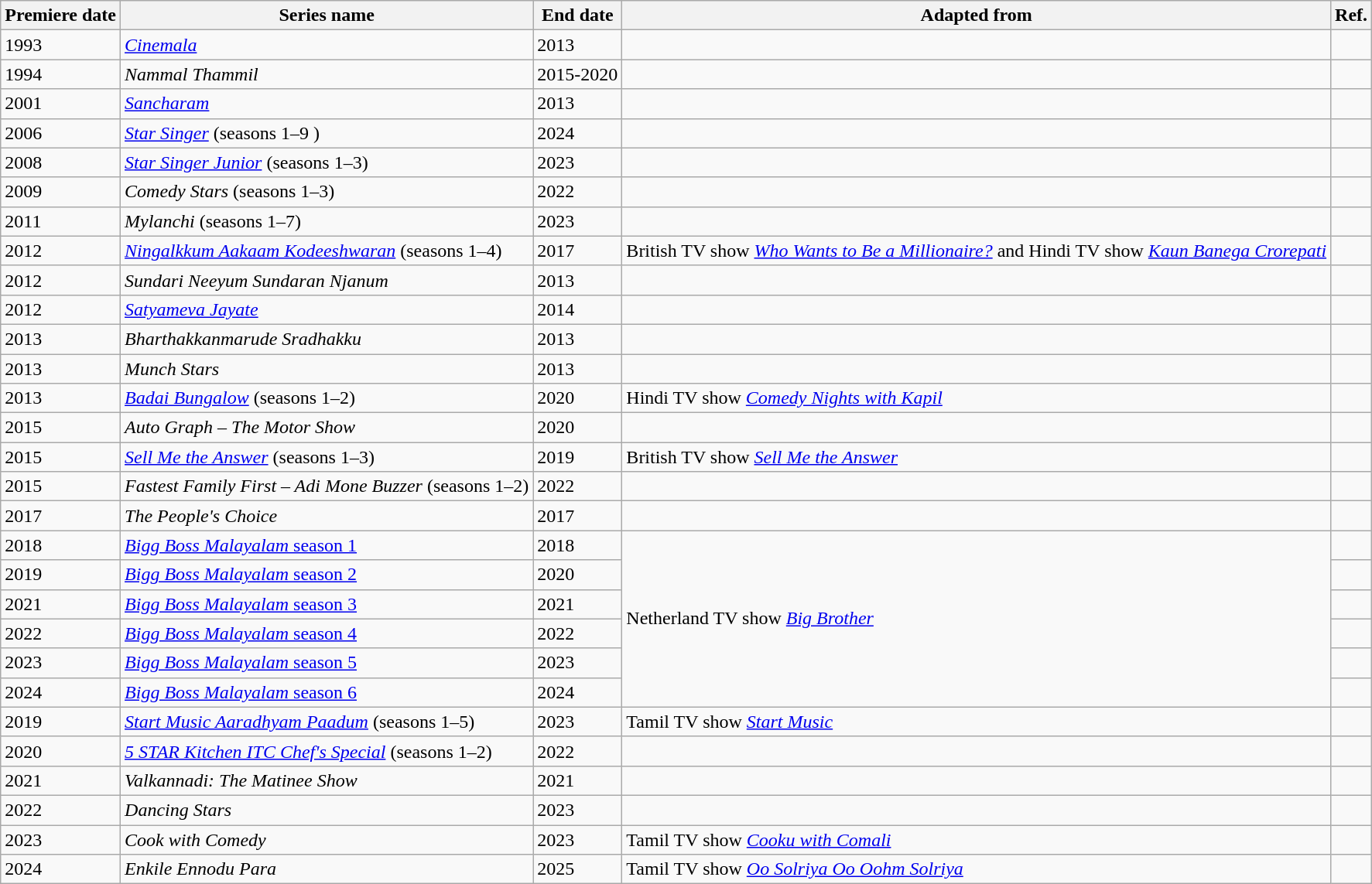<table class="wikitable sortable">
<tr>
<th>Premiere date</th>
<th>Series name</th>
<th>End date</th>
<th>Adapted from</th>
<th>Ref.</th>
</tr>
<tr>
<td>1993</td>
<td><em><a href='#'>Cinemala</a></em></td>
<td>2013</td>
<td></td>
</tr>
<tr>
<td>1994</td>
<td><em>Nammal Thammil</em></td>
<td>2015-2020</td>
<td></td>
<td></td>
</tr>
<tr>
<td>2001</td>
<td><em><a href='#'>Sancharam</a></em></td>
<td>2013</td>
<td></td>
</tr>
<tr>
<td>2006</td>
<td><em><a href='#'>Star Singer</a></em> (seasons 1–9 )</td>
<td>2024</td>
<td></td>
<td></td>
</tr>
<tr>
<td>2008</td>
<td><em><a href='#'>Star Singer Junior</a></em> (seasons 1–3)</td>
<td>2023</td>
<td></td>
<td></td>
</tr>
<tr>
<td>2009</td>
<td><em>Comedy Stars</em> (seasons 1–3)</td>
<td>2022</td>
<td></td>
<td></td>
</tr>
<tr>
<td>2011</td>
<td><em>Mylanchi</em> (seasons 1–7)</td>
<td>2023</td>
<td></td>
<td></td>
</tr>
<tr>
<td>2012</td>
<td><em><a href='#'>Ningalkkum Aakaam Kodeeshwaran</a></em> (seasons 1–4)</td>
<td>2017</td>
<td>British TV show <em><a href='#'>Who Wants to Be a Millionaire?</a></em> and Hindi TV show <em><a href='#'>Kaun Banega Crorepati</a></em></td>
<td></td>
</tr>
<tr>
<td>2012</td>
<td><em>Sundari Neeyum Sundaran Njanum</em></td>
<td>2013</td>
<td></td>
<td></td>
</tr>
<tr>
<td>2012</td>
<td><em><a href='#'>Satyameva Jayate</a></em></td>
<td>2014</td>
<td></td>
<td></td>
</tr>
<tr>
<td>2013</td>
<td><em>Bharthakkanmarude Sradhakku</em></td>
<td>2013</td>
<td></td>
<td></td>
</tr>
<tr>
<td>2013</td>
<td><em>Munch Stars</em></td>
<td>2013</td>
<td></td>
<td></td>
</tr>
<tr>
<td>2013</td>
<td><em><a href='#'>Badai Bungalow</a></em> (seasons 1–2)</td>
<td>2020</td>
<td>Hindi TV show <em><a href='#'>Comedy Nights with Kapil</a></em></td>
<td></td>
</tr>
<tr>
<td>2015</td>
<td><em>Auto Graph – The Motor Show</em></td>
<td>2020</td>
<td></td>
<td></td>
</tr>
<tr>
<td>2015</td>
<td><em><a href='#'>Sell Me the Answer</a></em> (seasons 1–3)</td>
<td>2019</td>
<td>British TV show <em><a href='#'>Sell Me the Answer</a></em></td>
<td></td>
</tr>
<tr>
<td>2015</td>
<td><em>Fastest Family First – Adi Mone Buzzer</em> (seasons 1–2)</td>
<td>2022</td>
<td></td>
<td></td>
</tr>
<tr>
<td>2017</td>
<td><em>The People's Choice</em></td>
<td>2017</td>
<td></td>
<td></td>
</tr>
<tr>
<td>2018</td>
<td><a href='#'><em>Bigg Boss Malayalam</em> season 1</a></td>
<td>2018</td>
<td Rowspan=6>Netherland TV show <em><a href='#'>Big Brother</a></em></td>
</tr>
<tr>
<td>2019</td>
<td><a href='#'><em>Bigg Boss Malayalam</em> season 2</a></td>
<td>2020</td>
<td></td>
</tr>
<tr>
<td>2021</td>
<td><a href='#'><em>Bigg Boss Malayalam</em> season 3</a></td>
<td>2021</td>
<td></td>
</tr>
<tr>
<td>2022</td>
<td><a href='#'><em>Bigg Boss Malayalam</em> season 4</a></td>
<td>2022</td>
<td></td>
</tr>
<tr>
<td>2023</td>
<td><a href='#'><em>Bigg Boss Malayalam</em> season 5</a></td>
<td>2023</td>
<td></td>
</tr>
<tr>
<td>2024</td>
<td><a href='#'><em>Bigg Boss Malayalam</em> season 6</a></td>
<td>2024</td>
<td></td>
</tr>
<tr>
<td>2019</td>
<td><em><a href='#'>Start Music Aaradhyam Paadum</a></em> (seasons 1–5)</td>
<td>2023</td>
<td>Tamil TV show <em><a href='#'>Start Music</a></em></td>
<td></td>
</tr>
<tr>
<td>2020</td>
<td><em><a href='#'>5 STAR Kitchen ITC Chef's Special</a></em> (seasons 1–2)</td>
<td>2022</td>
<td></td>
<td></td>
</tr>
<tr>
<td>2021</td>
<td><em>Valkannadi: The Matinee Show</em></td>
<td>2021</td>
<td></td>
<td></td>
</tr>
<tr>
<td>2022</td>
<td><em>Dancing Stars</em></td>
<td>2023</td>
<td></td>
<td></td>
</tr>
<tr>
<td>2023</td>
<td><em>Cook with Comedy</em></td>
<td>2023</td>
<td>Tamil TV show <em><a href='#'>Cooku with Comali</a></em></td>
<td></td>
</tr>
<tr>
<td>2024</td>
<td><em>Enkile Ennodu Para</em></td>
<td>2025</td>
<td>Tamil TV show <em><a href='#'>Oo Solriya Oo Oohm Solriya</a></em></td>
<td></td>
</tr>
</table>
